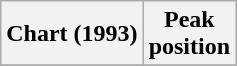<table class="wikitable plainrowheaders" style="text-align:center">
<tr>
<th scope="col">Chart (1993)</th>
<th scope="col">Peak<br>position</th>
</tr>
<tr>
</tr>
</table>
